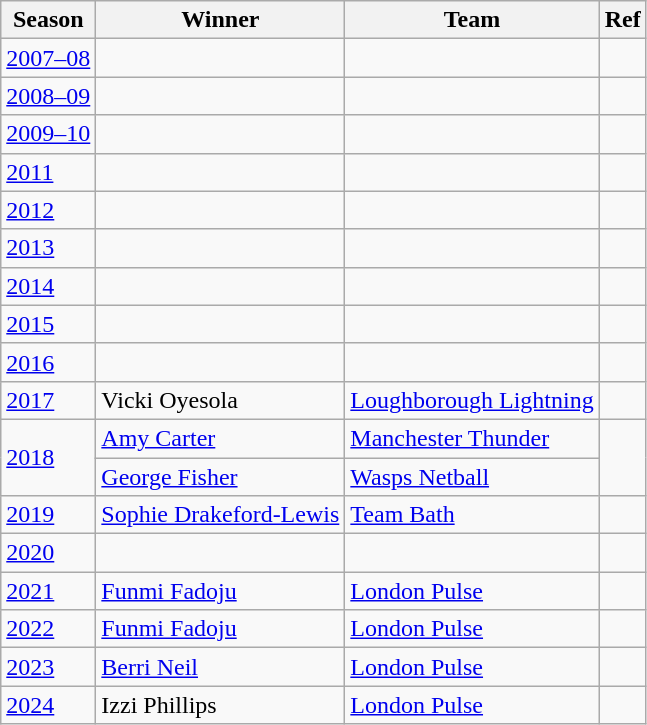<table class="wikitable collapsible">
<tr>
<th>Season</th>
<th>Winner</th>
<th>Team</th>
<th>Ref</th>
</tr>
<tr>
<td><a href='#'>2007–08</a></td>
<td></td>
<td></td>
<td></td>
</tr>
<tr>
<td><a href='#'>2008–09</a></td>
<td></td>
<td></td>
<td></td>
</tr>
<tr>
<td><a href='#'>2009–10</a></td>
<td></td>
<td></td>
<td></td>
</tr>
<tr>
<td><a href='#'>2011</a></td>
<td></td>
<td></td>
<td></td>
</tr>
<tr>
<td><a href='#'>2012</a></td>
<td></td>
<td></td>
<td></td>
</tr>
<tr>
<td><a href='#'>2013</a></td>
<td></td>
<td></td>
<td></td>
</tr>
<tr>
<td><a href='#'>2014</a></td>
<td></td>
<td></td>
<td></td>
</tr>
<tr>
<td><a href='#'>2015</a></td>
<td></td>
<td></td>
<td></td>
</tr>
<tr>
<td><a href='#'>2016</a></td>
<td></td>
<td></td>
<td></td>
</tr>
<tr>
<td><a href='#'>2017</a></td>
<td> Vicki Oyesola</td>
<td><a href='#'>Loughborough Lightning</a></td>
<td></td>
</tr>
<tr>
<td rowspan="2"><a href='#'>2018</a></td>
<td> <a href='#'>Amy Carter</a></td>
<td><a href='#'>Manchester Thunder</a></td>
<td rowspan="2"></td>
</tr>
<tr>
<td> <a href='#'>George Fisher</a></td>
<td><a href='#'>Wasps Netball</a></td>
</tr>
<tr>
<td><a href='#'>2019</a></td>
<td> <a href='#'>Sophie Drakeford-Lewis</a></td>
<td><a href='#'>Team Bath</a></td>
<td></td>
</tr>
<tr>
<td><a href='#'>2020</a></td>
<td></td>
<td></td>
<td></td>
</tr>
<tr>
<td><a href='#'>2021</a></td>
<td> <a href='#'>Funmi Fadoju</a></td>
<td><a href='#'>London Pulse</a></td>
<td></td>
</tr>
<tr>
<td><a href='#'>2022</a></td>
<td> <a href='#'>Funmi Fadoju</a></td>
<td><a href='#'>London Pulse</a></td>
<td></td>
</tr>
<tr>
<td><a href='#'>2023</a></td>
<td> <a href='#'>Berri Neil</a></td>
<td><a href='#'>London Pulse</a></td>
<td></td>
</tr>
<tr>
<td><a href='#'>2024</a></td>
<td> Izzi Phillips</td>
<td><a href='#'>London Pulse</a></td>
<td></td>
</tr>
</table>
